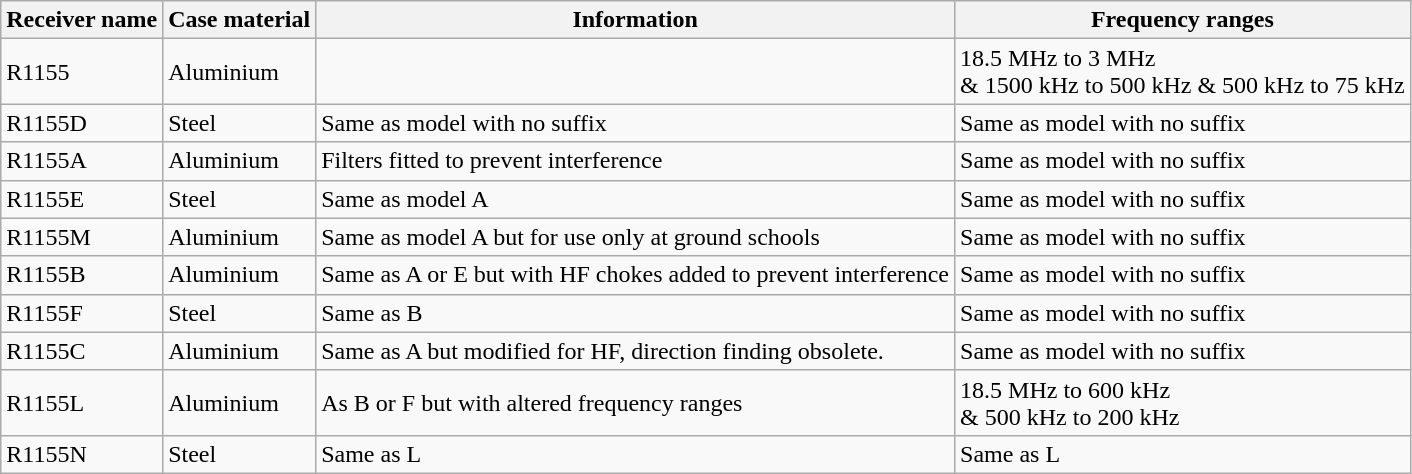<table class="wikitable">
<tr>
<th>Receiver name</th>
<th>Case material</th>
<th>Information</th>
<th>Frequency ranges</th>
</tr>
<tr>
<td>R1155</td>
<td>Aluminium</td>
<td></td>
<td>18.5 MHz to 3 MHz<br>& 1500 kHz to 500 kHz
& 500 kHz to 75 kHz</td>
</tr>
<tr>
<td>R1155D</td>
<td>Steel</td>
<td>Same as model with no suffix</td>
<td>Same as model with no suffix</td>
</tr>
<tr>
<td>R1155A</td>
<td>Aluminium</td>
<td>Filters fitted to prevent interference</td>
<td>Same as model with no suffix</td>
</tr>
<tr>
<td>R1155E</td>
<td>Steel</td>
<td>Same as model A</td>
<td>Same as model with no suffix</td>
</tr>
<tr>
<td>R1155M</td>
<td>Aluminium</td>
<td>Same as model A but for use only at ground schools</td>
<td>Same as model with no suffix</td>
</tr>
<tr>
<td>R1155B</td>
<td>Aluminium</td>
<td>Same as A or E but with HF chokes added to prevent interference</td>
<td>Same as model with no suffix</td>
</tr>
<tr>
<td>R1155F</td>
<td>Steel</td>
<td>Same as B</td>
<td>Same as model with no suffix</td>
</tr>
<tr>
<td>R1155C</td>
<td>Aluminium</td>
<td>Same as A but modified for HF, direction finding obsolete.</td>
<td>Same as model with no suffix</td>
</tr>
<tr>
<td>R1155L</td>
<td>Aluminium</td>
<td>As B or F but with altered frequency ranges</td>
<td>18.5 MHz to 600 kHz<br>& 500 kHz to 200 kHz</td>
</tr>
<tr>
<td>R1155N</td>
<td>Steel</td>
<td>Same as L</td>
<td>Same as L</td>
</tr>
</table>
